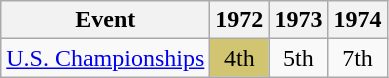<table class="wikitable" style="text-align:center">
<tr>
<th>Event</th>
<th>1972</th>
<th>1973</th>
<th>1974</th>
</tr>
<tr>
<td align=left><a href='#'>U.S. Championships</a></td>
<td bgcolor=d1c571>4th</td>
<td>5th</td>
<td>7th</td>
</tr>
</table>
